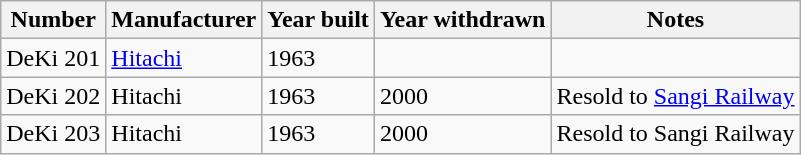<table class="wikitable">
<tr>
<th>Number</th>
<th>Manufacturer</th>
<th>Year built</th>
<th>Year withdrawn</th>
<th>Notes</th>
</tr>
<tr>
<td>DeKi 201</td>
<td><a href='#'>Hitachi</a></td>
<td>1963</td>
<td></td>
<td></td>
</tr>
<tr>
<td>DeKi 202</td>
<td>Hitachi</td>
<td>1963</td>
<td>2000</td>
<td>Resold to <a href='#'>Sangi Railway</a></td>
</tr>
<tr>
<td>DeKi 203</td>
<td>Hitachi</td>
<td>1963</td>
<td>2000</td>
<td>Resold to Sangi Railway</td>
</tr>
</table>
